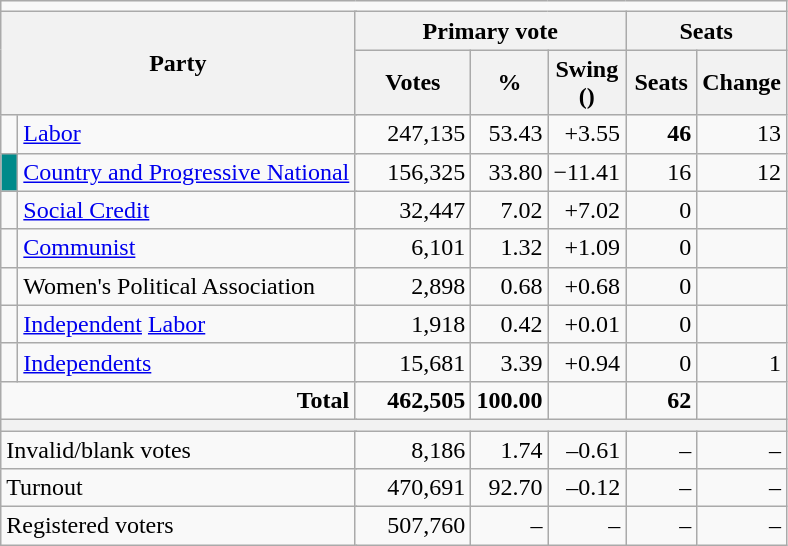<table class="wikitable sortable tpl-blanktable" style="text-align:right; margin-bottom:0">
<tr>
<td colspan=10 align=center></td>
</tr>
<tr>
<th colspan="3" rowspan="2" style="width:200px">Party</th>
<th colspan="3">Primary vote</th>
<th colspan="2">Seats</th>
</tr>
<tr>
<th style="width:70px;">Votes</th>
<th style="width:40px;">%</th>
<th style="width:40px;">Swing ()</th>
<th style="width:40px;">Seats</th>
<th style="width:40px;">Change</th>
</tr>
<tr>
<td> </td>
<td colspan="2" style="text-align:left;"><a href='#'>Labor</a></td>
<td>247,135</td>
<td>53.43</td>
<td>+3.55</td>
<td><strong>46</strong></td>
<td> 13</td>
</tr>
<tr>
<td bgcolor=008A8A> </td>
<td colspan="2" style="text-align:left;"><a href='#'>Country and Progressive National</a></td>
<td>156,325</td>
<td>33.80</td>
<td>−11.41</td>
<td>16</td>
<td> 12</td>
</tr>
<tr>
<td> </td>
<td colspan="2" style="text-align:left;"><a href='#'>Social Credit</a></td>
<td>32,447</td>
<td>7.02</td>
<td>+7.02</td>
<td>0</td>
<td></td>
</tr>
<tr>
<td> </td>
<td colspan="2" style="text-align:left;"><a href='#'>Communist</a></td>
<td>6,101</td>
<td>1.32</td>
<td>+1.09</td>
<td>0</td>
<td></td>
</tr>
<tr>
<td> </td>
<td colspan="2" style="text-align:left;">Women's Political Association</td>
<td>2,898</td>
<td>0.68</td>
<td>+0.68</td>
<td>0</td>
<td></td>
</tr>
<tr>
<td> </td>
<td colspan="2" style="text-align:left;"><a href='#'>Independent</a> <a href='#'>Labor</a></td>
<td>1,918</td>
<td>0.42</td>
<td>+0.01</td>
<td>0</td>
<td></td>
</tr>
<tr>
<td> </td>
<td colspan="2" style="text-align:left;"><a href='#'>Independents</a></td>
<td>15,681</td>
<td>3.39</td>
<td>+0.94</td>
<td>0</td>
<td> 1</td>
</tr>
<tr>
<td colspan="3" align="right"><strong>Total</strong></td>
<td><strong>462,505</strong></td>
<td><strong>100.00</strong></td>
<td></td>
<td><strong>62</strong></td>
<td></td>
</tr>
<tr>
<th colspan="8"></th>
</tr>
<tr>
<td colspan="3" style="text-align:left;">Invalid/blank votes</td>
<td>8,186</td>
<td>1.74</td>
<td>–0.61</td>
<td>–</td>
<td>–</td>
</tr>
<tr>
<td colspan="3" style="text-align:left;">Turnout</td>
<td>470,691</td>
<td>92.70</td>
<td>–0.12</td>
<td>–</td>
<td>–</td>
</tr>
<tr>
<td colspan="3" style="text-align:left;">Registered voters</td>
<td>507,760</td>
<td>–</td>
<td>–</td>
<td>–</td>
<td>–</td>
</tr>
</table>
